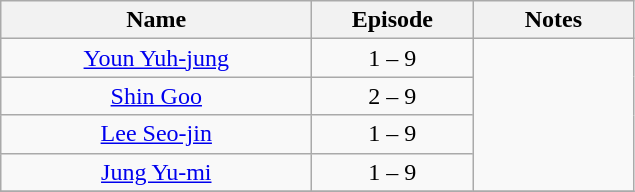<table class=wikitable style=text-align:center>
<tr>
<th style=width:200px>Name</th>
<th style=width:100px>Episode</th>
<th style=width:100px>Notes</th>
</tr>
<tr>
<td><a href='#'>Youn Yuh-jung</a></td>
<td>1 – 9</td>
<td rowspan=4></td>
</tr>
<tr>
<td><a href='#'>Shin Goo</a></td>
<td>2 – 9</td>
</tr>
<tr>
<td><a href='#'>Lee Seo-jin</a></td>
<td>1 – 9</td>
</tr>
<tr>
<td><a href='#'>Jung Yu-mi</a></td>
<td>1 – 9</td>
</tr>
<tr>
</tr>
</table>
